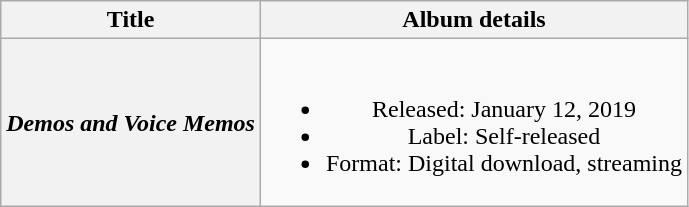<table class="wikitable plainrowheaders" style="text-align:center;">
<tr>
<th>Title</th>
<th>Album details</th>
</tr>
<tr>
<th scope="row"><em>Demos and Voice Memos</em></th>
<td><br><ul><li>Released: January 12, 2019</li><li>Label: Self-released</li><li>Format: Digital download, streaming</li></ul></td>
</tr>
</table>
